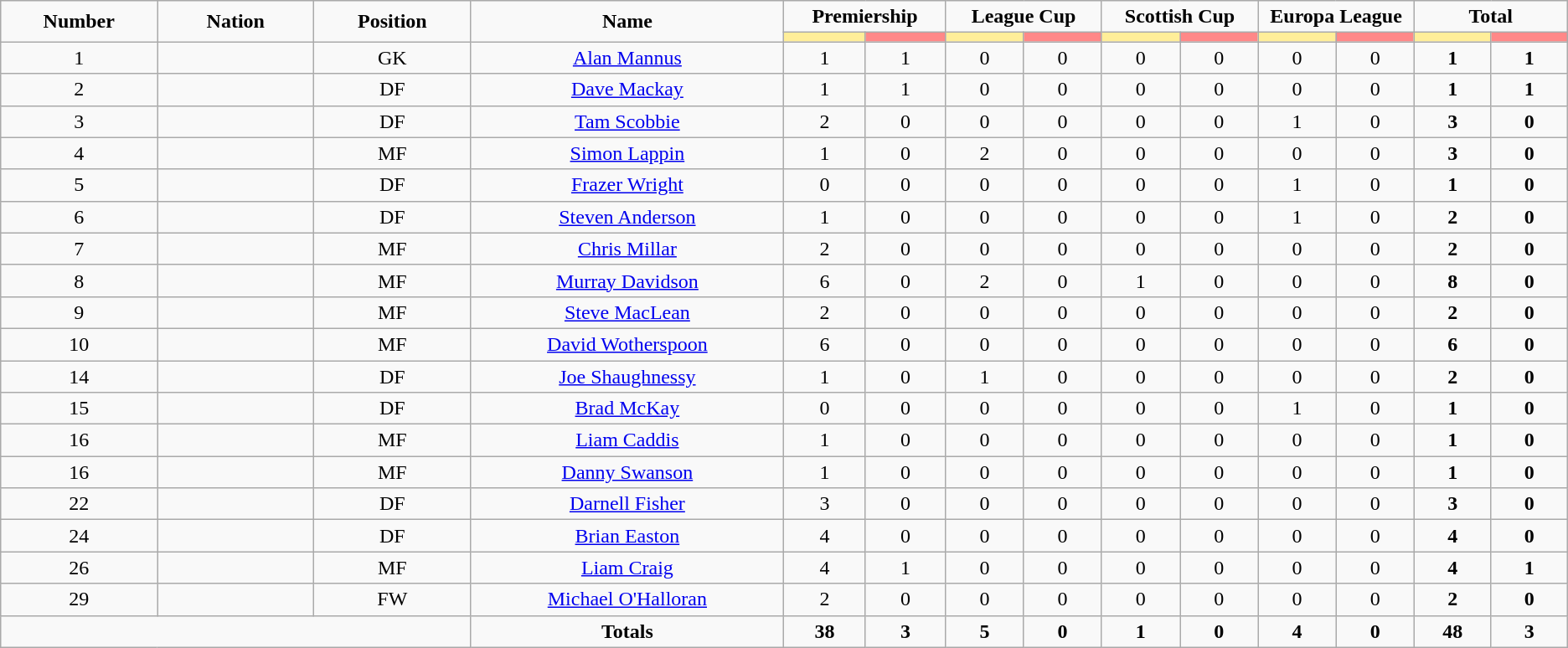<table class="wikitable" style="font-size: 100%; text-align: center;">
<tr>
<td rowspan="2" width="10%" align="center"><strong>Number</strong></td>
<td rowspan="2" width="10%" align="center"><strong>Nation</strong></td>
<td rowspan="2" width="10%" align="center"><strong>Position</strong></td>
<td rowspan="2" width="20%" align="center"><strong>Name</strong></td>
<td colspan="2" align="center"><strong>Premiership</strong></td>
<td colspan="2" align="center"><strong>League Cup</strong></td>
<td colspan="2" align="center"><strong>Scottish Cup</strong></td>
<td colspan="2" align="center"><strong>Europa League</strong></td>
<td colspan="2" align="center"><strong>Total </strong></td>
</tr>
<tr>
<th width=60 style="background: #FFEE99"></th>
<th width=60 style="background: #FF8888"></th>
<th width=60 style="background: #FFEE99"></th>
<th width=60 style="background: #FF8888"></th>
<th width=60 style="background: #FFEE99"></th>
<th width=60 style="background: #FF8888"></th>
<th width=60 style="background: #FFEE99"></th>
<th width=60 style="background: #FF8888"></th>
<th width=60 style="background: #FFEE99"></th>
<th width=60 style="background: #FF8888"></th>
</tr>
<tr>
<td>1</td>
<td></td>
<td>GK</td>
<td><a href='#'>Alan Mannus</a></td>
<td>1</td>
<td>1</td>
<td>0</td>
<td>0</td>
<td>0</td>
<td>0</td>
<td>0</td>
<td>0</td>
<td><strong>1</strong></td>
<td><strong>1</strong></td>
</tr>
<tr>
<td>2</td>
<td></td>
<td>DF</td>
<td><a href='#'>Dave Mackay</a></td>
<td>1</td>
<td>1</td>
<td>0</td>
<td>0</td>
<td>0</td>
<td>0</td>
<td>0</td>
<td>0</td>
<td><strong>1</strong></td>
<td><strong>1</strong></td>
</tr>
<tr>
<td>3</td>
<td></td>
<td>DF</td>
<td><a href='#'>Tam Scobbie</a></td>
<td>2</td>
<td>0</td>
<td>0</td>
<td>0</td>
<td>0</td>
<td>0</td>
<td>1</td>
<td>0</td>
<td><strong>3</strong></td>
<td><strong>0</strong></td>
</tr>
<tr>
<td>4</td>
<td></td>
<td>MF</td>
<td><a href='#'>Simon Lappin</a></td>
<td>1</td>
<td>0</td>
<td>2</td>
<td>0</td>
<td>0</td>
<td>0</td>
<td>0</td>
<td>0</td>
<td><strong>3</strong></td>
<td><strong>0</strong></td>
</tr>
<tr>
<td>5</td>
<td></td>
<td>DF</td>
<td><a href='#'>Frazer Wright</a></td>
<td>0</td>
<td>0</td>
<td>0</td>
<td>0</td>
<td>0</td>
<td>0</td>
<td>1</td>
<td>0</td>
<td><strong>1</strong></td>
<td><strong>0</strong></td>
</tr>
<tr>
<td>6</td>
<td></td>
<td>DF</td>
<td><a href='#'>Steven Anderson</a></td>
<td>1</td>
<td>0</td>
<td>0</td>
<td>0</td>
<td>0</td>
<td>0</td>
<td>1</td>
<td>0</td>
<td><strong>2</strong></td>
<td><strong>0</strong></td>
</tr>
<tr>
<td>7</td>
<td></td>
<td>MF</td>
<td><a href='#'>Chris Millar</a></td>
<td>2</td>
<td>0</td>
<td>0</td>
<td>0</td>
<td>0</td>
<td>0</td>
<td>0</td>
<td>0</td>
<td><strong>2</strong></td>
<td><strong>0</strong></td>
</tr>
<tr>
<td>8</td>
<td></td>
<td>MF</td>
<td><a href='#'>Murray Davidson</a></td>
<td>6</td>
<td>0</td>
<td>2</td>
<td>0</td>
<td>1</td>
<td>0</td>
<td>0</td>
<td>0</td>
<td><strong>8</strong></td>
<td><strong>0</strong></td>
</tr>
<tr>
<td>9</td>
<td></td>
<td>MF</td>
<td><a href='#'>Steve MacLean</a></td>
<td>2</td>
<td>0</td>
<td>0</td>
<td>0</td>
<td>0</td>
<td>0</td>
<td>0</td>
<td>0</td>
<td><strong>2</strong></td>
<td><strong>0</strong></td>
</tr>
<tr>
<td>10</td>
<td></td>
<td>MF</td>
<td><a href='#'>David Wotherspoon</a></td>
<td>6</td>
<td>0</td>
<td>0</td>
<td>0</td>
<td>0</td>
<td>0</td>
<td>0</td>
<td>0</td>
<td><strong>6</strong></td>
<td><strong>0</strong></td>
</tr>
<tr>
<td>14</td>
<td></td>
<td>DF</td>
<td><a href='#'>Joe Shaughnessy</a></td>
<td>1</td>
<td>0</td>
<td>1</td>
<td>0</td>
<td>0</td>
<td>0</td>
<td>0</td>
<td>0</td>
<td><strong>2</strong></td>
<td><strong>0</strong></td>
</tr>
<tr>
<td>15</td>
<td></td>
<td>DF</td>
<td><a href='#'>Brad McKay</a></td>
<td>0</td>
<td>0</td>
<td>0</td>
<td>0</td>
<td>0</td>
<td>0</td>
<td>1</td>
<td>0</td>
<td><strong>1</strong></td>
<td><strong>0</strong></td>
</tr>
<tr>
<td>16</td>
<td></td>
<td>MF</td>
<td><a href='#'>Liam Caddis</a></td>
<td>1</td>
<td>0</td>
<td>0</td>
<td>0</td>
<td>0</td>
<td>0</td>
<td>0</td>
<td>0</td>
<td><strong>1</strong></td>
<td><strong>0</strong></td>
</tr>
<tr>
<td>16</td>
<td></td>
<td>MF</td>
<td><a href='#'>Danny Swanson</a></td>
<td>1</td>
<td>0</td>
<td>0</td>
<td>0</td>
<td>0</td>
<td>0</td>
<td>0</td>
<td>0</td>
<td><strong>1</strong></td>
<td><strong>0</strong></td>
</tr>
<tr>
<td>22</td>
<td></td>
<td>DF</td>
<td><a href='#'>Darnell Fisher</a></td>
<td>3</td>
<td>0</td>
<td>0</td>
<td>0</td>
<td>0</td>
<td>0</td>
<td>0</td>
<td>0</td>
<td><strong>3</strong></td>
<td><strong>0</strong></td>
</tr>
<tr>
<td>24</td>
<td></td>
<td>DF</td>
<td><a href='#'>Brian Easton</a></td>
<td>4</td>
<td>0</td>
<td>0</td>
<td>0</td>
<td>0</td>
<td>0</td>
<td>0</td>
<td>0</td>
<td><strong>4</strong></td>
<td><strong>0</strong></td>
</tr>
<tr>
<td>26</td>
<td></td>
<td>MF</td>
<td><a href='#'>Liam Craig</a></td>
<td>4</td>
<td>1</td>
<td>0</td>
<td>0</td>
<td>0</td>
<td>0</td>
<td>0</td>
<td>0</td>
<td><strong>4</strong></td>
<td><strong>1</strong></td>
</tr>
<tr>
<td>29</td>
<td></td>
<td>FW</td>
<td><a href='#'>Michael O'Halloran</a></td>
<td>2</td>
<td>0</td>
<td>0</td>
<td>0</td>
<td>0</td>
<td>0</td>
<td>0</td>
<td>0</td>
<td><strong>2</strong></td>
<td><strong>0</strong></td>
</tr>
<tr>
<td colspan="3"></td>
<td><strong>Totals</strong></td>
<td><strong>38</strong></td>
<td><strong>3</strong></td>
<td><strong>5</strong></td>
<td><strong>0</strong></td>
<td><strong>1</strong></td>
<td><strong>0</strong></td>
<td><strong>4</strong></td>
<td><strong>0</strong></td>
<td><strong>48</strong></td>
<td><strong>3</strong></td>
</tr>
</table>
